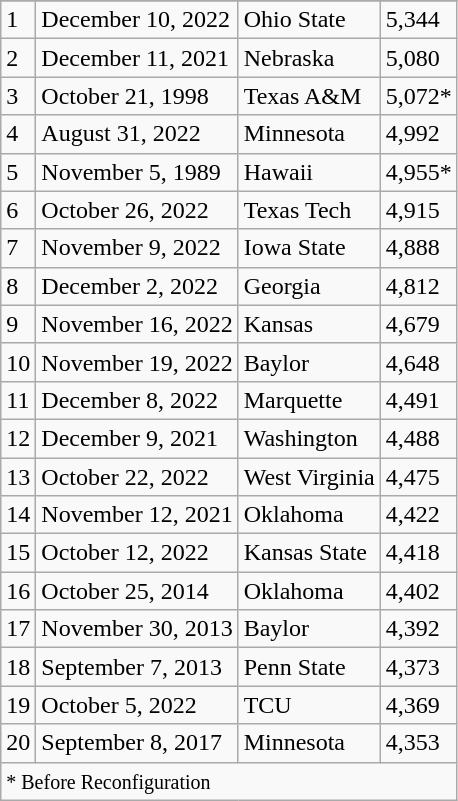<table class="wikitable">
<tr>
</tr>
<tr>
<td>1</td>
<td>December 10, 2022</td>
<td>Ohio State</td>
<td>5,344</td>
</tr>
<tr>
<td>2</td>
<td>December 11, 2021</td>
<td>Nebraska</td>
<td>5,080</td>
</tr>
<tr>
<td>3</td>
<td>October 21, 1998</td>
<td>Texas A&M</td>
<td>5,072*</td>
</tr>
<tr>
<td>4</td>
<td>August 31, 2022</td>
<td>Minnesota</td>
<td>4,992</td>
</tr>
<tr>
<td>5</td>
<td>November 5, 1989</td>
<td>Hawaii</td>
<td>4,955*</td>
</tr>
<tr>
<td>6</td>
<td>October 26, 2022</td>
<td>Texas Tech</td>
<td>4,915</td>
</tr>
<tr>
<td>7</td>
<td>November 9, 2022</td>
<td>Iowa State</td>
<td>4,888</td>
</tr>
<tr>
<td>8</td>
<td>December 2, 2022</td>
<td>Georgia</td>
<td>4,812</td>
</tr>
<tr>
<td>9</td>
<td>November 16, 2022</td>
<td>Kansas</td>
<td>4,679</td>
</tr>
<tr>
<td>10</td>
<td>November 19, 2022</td>
<td>Baylor</td>
<td>4,648</td>
</tr>
<tr>
<td>11</td>
<td>December 8, 2022</td>
<td>Marquette</td>
<td>4,491</td>
</tr>
<tr>
<td>12</td>
<td>December 9, 2021</td>
<td>Washington</td>
<td>4,488</td>
</tr>
<tr>
<td>13</td>
<td>October 22, 2022</td>
<td>West Virginia</td>
<td>4,475</td>
</tr>
<tr>
<td>14</td>
<td>November 12, 2021</td>
<td>Oklahoma</td>
<td>4,422</td>
</tr>
<tr>
<td>15</td>
<td>October 12, 2022</td>
<td>Kansas State</td>
<td>4,418</td>
</tr>
<tr>
<td>16</td>
<td>October 25, 2014</td>
<td>Oklahoma</td>
<td>4,402</td>
</tr>
<tr>
<td>17</td>
<td>November 30, 2013</td>
<td>Baylor</td>
<td>4,392</td>
</tr>
<tr>
<td>18</td>
<td>September 7, 2013</td>
<td>Penn State</td>
<td>4,373</td>
</tr>
<tr>
<td>19</td>
<td>October 5, 2022</td>
<td>TCU</td>
<td>4,369</td>
</tr>
<tr>
<td>20</td>
<td>September 8, 2017</td>
<td>Minnesota</td>
<td>4,353</td>
</tr>
<tr>
<td colspan="4"><small>* Before Reconfiguration</small></td>
</tr>
</table>
